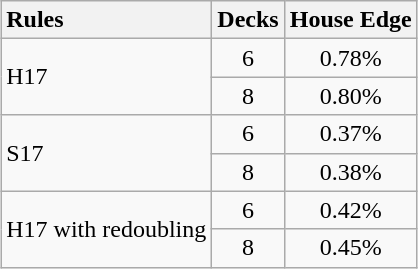<table border="1" class="wikitable" align="center" style="margin: 1em auto 1em auto; text-align: center">
<tr>
<th style="text-align:left">Rules</th>
<th>Decks</th>
<th>House Edge</th>
</tr>
<tr>
<td style="text-align:left" rowspan="2">H17</td>
<td>6</td>
<td>0.78%</td>
</tr>
<tr>
<td>8</td>
<td>0.80%</td>
</tr>
<tr>
<td style="text-align:left" rowspan="2">S17</td>
<td>6</td>
<td>0.37%</td>
</tr>
<tr>
<td>8</td>
<td>0.38%</td>
</tr>
<tr>
<td style="text-align:left" rowspan="2">H17 with redoubling</td>
<td>6</td>
<td>0.42%</td>
</tr>
<tr>
<td>8</td>
<td>0.45%</td>
</tr>
</table>
